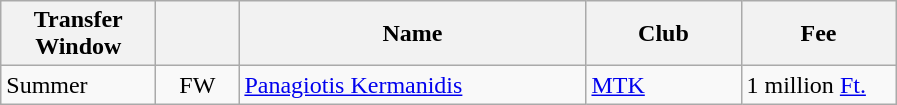<table class="wikitable plainrowheaders">
<tr>
<th scope="col" style="width:6em;">Transfer Window</th>
<th scope="col" style="width:3em;"></th>
<th scope="col" style="width:14em;">Name</th>
<th scope="col" style="width:6em;">Club</th>
<th scope="col" style="width:6em;">Fee</th>
</tr>
<tr>
<td>Summer</td>
<td align="center">FW</td>
<td> <a href='#'>Panagiotis Kermanidis</a></td>
<td> <a href='#'>MTK</a></td>
<td>1 million <a href='#'>Ft.</a></td>
</tr>
</table>
